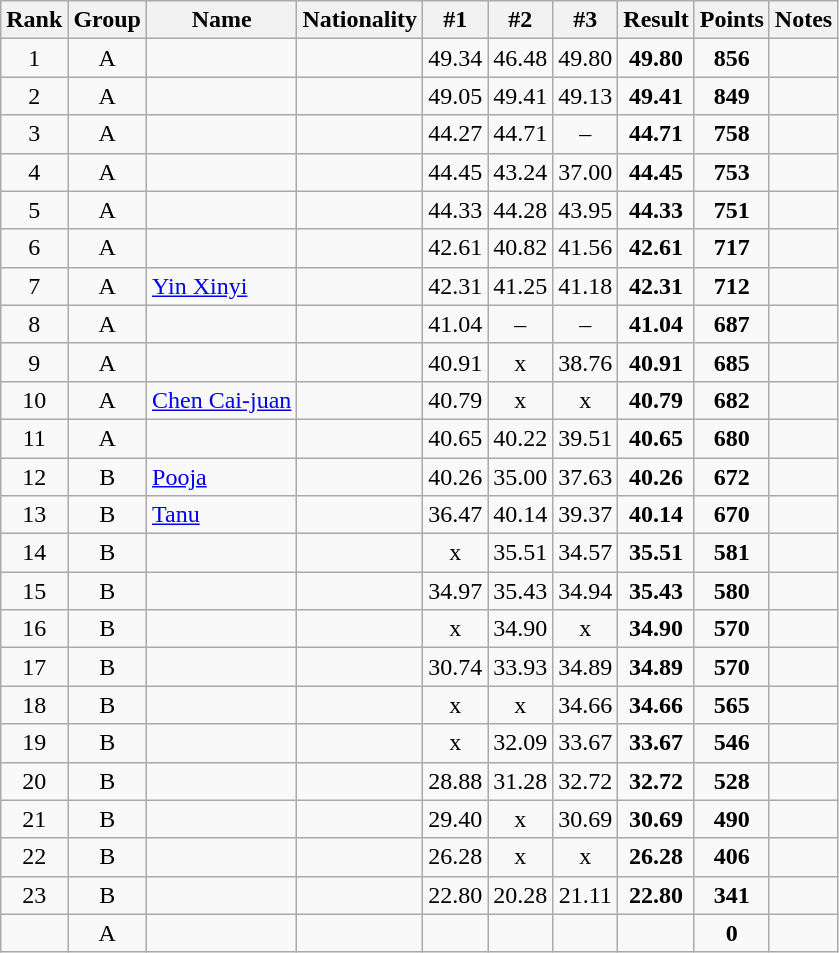<table class="wikitable sortable" style="text-align:center">
<tr>
<th>Rank</th>
<th>Group</th>
<th>Name</th>
<th>Nationality</th>
<th>#1</th>
<th>#2</th>
<th>#3</th>
<th>Result</th>
<th>Points</th>
<th>Notes</th>
</tr>
<tr>
<td>1</td>
<td>A</td>
<td align=left></td>
<td align=left></td>
<td>49.34</td>
<td>46.48</td>
<td>49.80</td>
<td><strong>49.80</strong></td>
<td><strong>856</strong></td>
<td></td>
</tr>
<tr>
<td>2</td>
<td>A</td>
<td align=left></td>
<td align=left></td>
<td>49.05</td>
<td>49.41</td>
<td>49.13</td>
<td><strong>49.41</strong></td>
<td><strong>849</strong></td>
<td></td>
</tr>
<tr>
<td>3</td>
<td>A</td>
<td align=left></td>
<td align=left></td>
<td>44.27</td>
<td>44.71</td>
<td>–</td>
<td><strong>44.71</strong></td>
<td><strong>758</strong></td>
<td></td>
</tr>
<tr>
<td>4</td>
<td>A</td>
<td align=left></td>
<td align=left></td>
<td>44.45</td>
<td>43.24</td>
<td>37.00</td>
<td><strong>44.45</strong></td>
<td><strong>753</strong></td>
<td></td>
</tr>
<tr>
<td>5</td>
<td>A</td>
<td align=left></td>
<td align=left></td>
<td>44.33</td>
<td>44.28</td>
<td>43.95</td>
<td><strong>44.33</strong></td>
<td><strong>751</strong></td>
<td></td>
</tr>
<tr>
<td>6</td>
<td>A</td>
<td align=left></td>
<td align=left></td>
<td>42.61</td>
<td>40.82</td>
<td>41.56</td>
<td><strong>42.61</strong></td>
<td><strong>717</strong></td>
<td></td>
</tr>
<tr>
<td>7</td>
<td>A</td>
<td align=left><a href='#'>Yin Xinyi</a></td>
<td align=left></td>
<td>42.31</td>
<td>41.25</td>
<td>41.18</td>
<td><strong>42.31</strong></td>
<td><strong>712</strong></td>
<td></td>
</tr>
<tr>
<td>8</td>
<td>A</td>
<td align=left></td>
<td align=left></td>
<td>41.04</td>
<td>–</td>
<td>–</td>
<td><strong>41.04</strong></td>
<td><strong>687</strong></td>
<td></td>
</tr>
<tr>
<td>9</td>
<td>A</td>
<td align=left></td>
<td align=left></td>
<td>40.91</td>
<td>x</td>
<td>38.76</td>
<td><strong>40.91</strong></td>
<td><strong>685</strong></td>
<td></td>
</tr>
<tr>
<td>10</td>
<td>A</td>
<td align=left><a href='#'>Chen Cai-juan</a></td>
<td align=left></td>
<td>40.79</td>
<td>x</td>
<td>x</td>
<td><strong>40.79</strong></td>
<td><strong>682</strong></td>
<td></td>
</tr>
<tr>
<td>11</td>
<td>A</td>
<td align=left></td>
<td align=left></td>
<td>40.65</td>
<td>40.22</td>
<td>39.51</td>
<td><strong>40.65</strong></td>
<td><strong>680</strong></td>
<td></td>
</tr>
<tr>
<td>12</td>
<td>B</td>
<td align=left><a href='#'>Pooja</a></td>
<td align=left></td>
<td>40.26</td>
<td>35.00</td>
<td>37.63</td>
<td><strong>40.26</strong></td>
<td><strong>672</strong></td>
<td></td>
</tr>
<tr>
<td>13</td>
<td>B</td>
<td align=left><a href='#'>Tanu</a></td>
<td align=left></td>
<td>36.47</td>
<td>40.14</td>
<td>39.37</td>
<td><strong>40.14</strong></td>
<td><strong>670</strong></td>
<td></td>
</tr>
<tr>
<td>14</td>
<td>B</td>
<td align=left></td>
<td align=left></td>
<td>x</td>
<td>35.51</td>
<td>34.57</td>
<td><strong>35.51</strong></td>
<td><strong>581</strong></td>
<td></td>
</tr>
<tr>
<td>15</td>
<td>B</td>
<td align=left></td>
<td align=left></td>
<td>34.97</td>
<td>35.43</td>
<td>34.94</td>
<td><strong>35.43</strong></td>
<td><strong>580</strong></td>
<td></td>
</tr>
<tr>
<td>16</td>
<td>B</td>
<td align=left></td>
<td align=left></td>
<td>x</td>
<td>34.90</td>
<td>x</td>
<td><strong>34.90</strong></td>
<td><strong>570</strong></td>
<td></td>
</tr>
<tr>
<td>17</td>
<td>B</td>
<td align=left></td>
<td align=left></td>
<td>30.74</td>
<td>33.93</td>
<td>34.89</td>
<td><strong>34.89</strong></td>
<td><strong>570</strong></td>
<td></td>
</tr>
<tr>
<td>18</td>
<td>B</td>
<td align=left></td>
<td align=left></td>
<td>x</td>
<td>x</td>
<td>34.66</td>
<td><strong>34.66</strong></td>
<td><strong>565</strong></td>
<td></td>
</tr>
<tr>
<td>19</td>
<td>B</td>
<td align=left></td>
<td align=left></td>
<td>x</td>
<td>32.09</td>
<td>33.67</td>
<td><strong>33.67</strong></td>
<td><strong>546</strong></td>
<td></td>
</tr>
<tr>
<td>20</td>
<td>B</td>
<td align=left></td>
<td align=left></td>
<td>28.88</td>
<td>31.28</td>
<td>32.72</td>
<td><strong>32.72</strong></td>
<td><strong>528</strong></td>
<td></td>
</tr>
<tr>
<td>21</td>
<td>B</td>
<td align=left></td>
<td align=left></td>
<td>29.40</td>
<td>x</td>
<td>30.69</td>
<td><strong>30.69</strong></td>
<td><strong>490</strong></td>
<td></td>
</tr>
<tr>
<td>22</td>
<td>B</td>
<td align=left></td>
<td align=left></td>
<td>26.28</td>
<td>x</td>
<td>x</td>
<td><strong>26.28</strong></td>
<td><strong>406</strong></td>
<td></td>
</tr>
<tr>
<td>23</td>
<td>B</td>
<td align=left></td>
<td align=left></td>
<td>22.80</td>
<td>20.28</td>
<td>21.11</td>
<td><strong>22.80</strong></td>
<td><strong>341</strong></td>
<td></td>
</tr>
<tr>
<td></td>
<td>A</td>
<td align=left></td>
<td align=left></td>
<td></td>
<td></td>
<td></td>
<td><strong></strong></td>
<td><strong>0</strong></td>
<td></td>
</tr>
</table>
